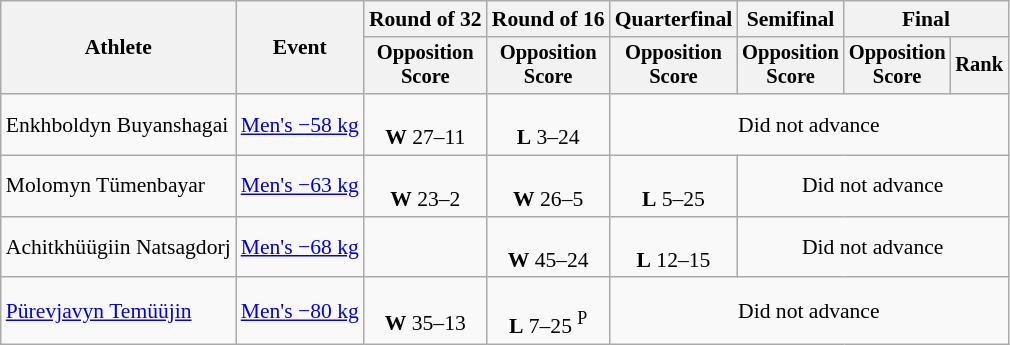<table class=wikitable style=font-size:90%;text-align:center>
<tr>
<th rowspan=2>Athlete</th>
<th rowspan=2>Event</th>
<th>Round of 32</th>
<th>Round of 16</th>
<th>Quarterfinal</th>
<th>Semifinal</th>
<th colspan=2>Final</th>
</tr>
<tr style=font-size:95%>
<th>Opposition<br>Score</th>
<th>Opposition<br>Score</th>
<th>Opposition<br>Score</th>
<th>Opposition<br>Score</th>
<th>Opposition<br>Score</th>
<th>Rank</th>
</tr>
<tr>
<td align=left>Enkhboldyn Buyanshagai</td>
<td align=left><a href='#'>Men's −58 kg</a></td>
<td><br><strong>W</strong> 27–11</td>
<td><br><strong>L</strong> 3–24</td>
<td colspan=4>Did not advance</td>
</tr>
<tr>
<td align=left>Molomyn Tümenbayar</td>
<td align=left><a href='#'>Men's −63 kg</a></td>
<td><br><strong>W</strong> 23–2</td>
<td><br><strong>W</strong> 26–5</td>
<td><br><strong>L</strong> 5–25</td>
<td colspan=3>Did not advance</td>
</tr>
<tr>
<td align=left>Achitkhüügiin Natsagdorj</td>
<td align=left><a href='#'>Men's −68 kg</a></td>
<td></td>
<td><br><strong>W</strong> 45–24</td>
<td><br><strong>L</strong> 12–15</td>
<td colspan=3>Did not advance</td>
</tr>
<tr>
<td align=left><a href='#'>Pürevjavyn Temüüjin</a></td>
<td align=left><a href='#'>Men's −80 kg</a></td>
<td><br><strong>W</strong> 35–13</td>
<td><br><strong>L</strong> 7–25 <sup>P</sup></td>
<td colspan=4>Did not advance</td>
</tr>
</table>
